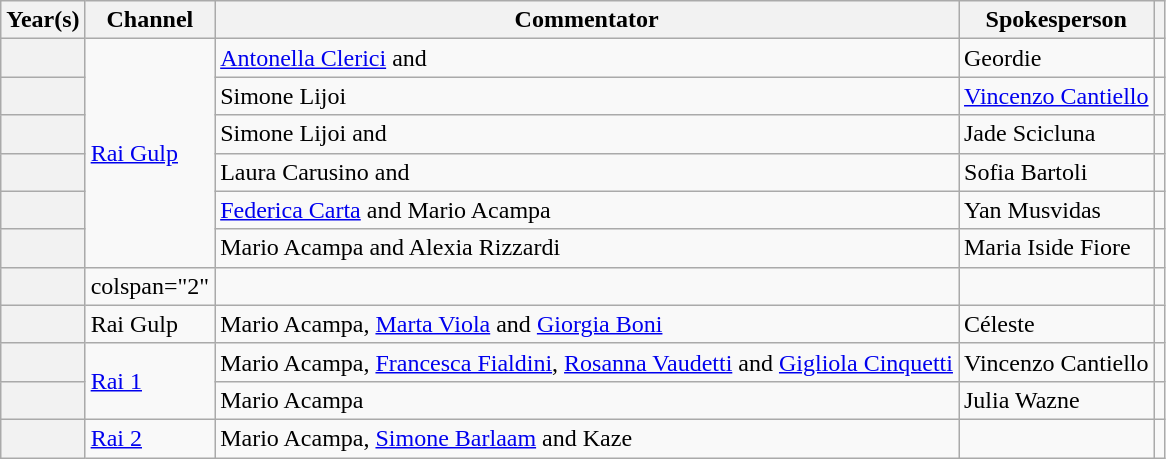<table class="wikitable sortable plainrowheaders">
<tr>
<th>Year(s)</th>
<th>Channel</th>
<th>Commentator</th>
<th>Spokesperson</th>
<th class="unsortable"></th>
</tr>
<tr>
<th scope="row"></th>
<td rowspan="6"><a href='#'>Rai Gulp</a></td>
<td><a href='#'>Antonella Clerici</a> and </td>
<td>Geordie</td>
<td></td>
</tr>
<tr>
<th scope="row"></th>
<td>Simone Lijoi</td>
<td><a href='#'>Vincenzo Cantiello</a></td>
<td></td>
</tr>
<tr>
<th scope="row"></th>
<td>Simone Lijoi and </td>
<td>Jade Scicluna</td>
<td></td>
</tr>
<tr>
<th scope="row"></th>
<td>Laura Carusino and </td>
<td>Sofia Bartoli</td>
<td></td>
</tr>
<tr>
<th scope="row"></th>
<td><a href='#'>Federica Carta</a> and Mario Acampa</td>
<td>Yan Musvidas</td>
<td></td>
</tr>
<tr>
<th scope="row"></th>
<td>Mario Acampa and Alexia Rizzardi</td>
<td>Maria Iside Fiore</td>
<td></td>
</tr>
<tr>
<th scope="row"></th>
<td>colspan="2" </td>
<td></td>
<td></td>
</tr>
<tr>
<th scope="row"></th>
<td>Rai Gulp</td>
<td>Mario Acampa, <a href='#'>Marta Viola</a> and <a href='#'>Giorgia Boni</a></td>
<td>Céleste</td>
<td></td>
</tr>
<tr>
<th scope="row"></th>
<td rowspan="2"><a href='#'>Rai 1</a></td>
<td>Mario Acampa, <a href='#'>Francesca Fialdini</a>, <a href='#'>Rosanna Vaudetti</a> and <a href='#'>Gigliola Cinquetti</a></td>
<td>Vincenzo Cantiello</td>
<td></td>
</tr>
<tr>
<th scope="row"></th>
<td>Mario Acampa</td>
<td>Julia Wazne</td>
<td></td>
</tr>
<tr>
<th scope="row"></th>
<td><a href='#'>Rai 2</a></td>
<td>Mario Acampa, <a href='#'>Simone Barlaam</a> and Kaze</td>
<td></td>
<td></td>
</tr>
</table>
